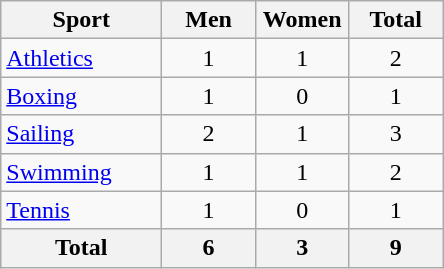<table class="wikitable sortable" style="text-align:center;">
<tr>
<th width=100>Sport</th>
<th width=55>Men</th>
<th width=55>Women</th>
<th width=55>Total</th>
</tr>
<tr>
<td align=left><a href='#'>Athletics</a></td>
<td>1</td>
<td>1</td>
<td>2</td>
</tr>
<tr>
<td align=left><a href='#'>Boxing</a></td>
<td>1</td>
<td>0</td>
<td>1</td>
</tr>
<tr>
<td align=left><a href='#'>Sailing</a></td>
<td>2</td>
<td>1</td>
<td>3</td>
</tr>
<tr>
<td align=left><a href='#'>Swimming</a></td>
<td>1</td>
<td>1</td>
<td>2</td>
</tr>
<tr>
<td align=left><a href='#'>Tennis</a></td>
<td>1</td>
<td>0</td>
<td>1</td>
</tr>
<tr>
<th>Total</th>
<th>6</th>
<th>3</th>
<th>9</th>
</tr>
</table>
